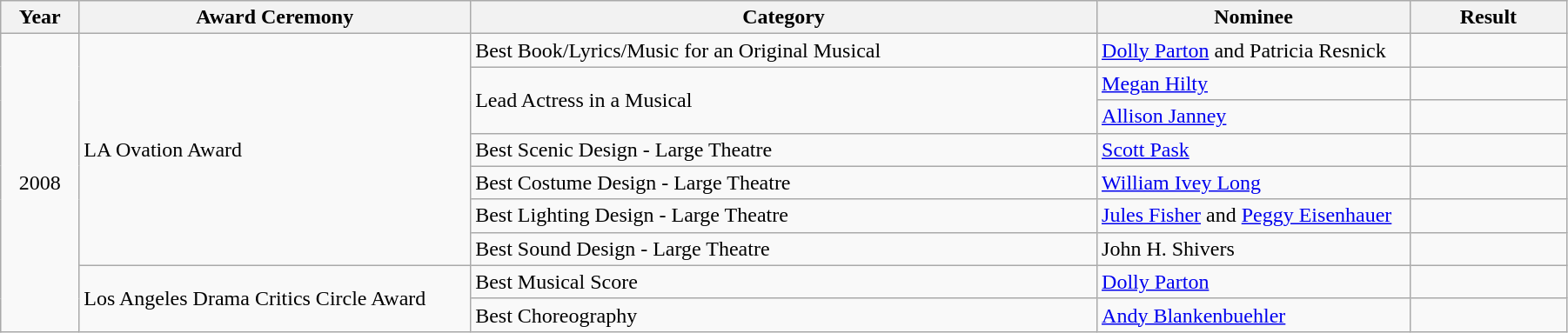<table class="wikitable" width="95%">
<tr>
<th width="5%">Year</th>
<th width="25%">Award Ceremony</th>
<th width="40%">Category</th>
<th width="20%">Nominee</th>
<th width="10%">Result</th>
</tr>
<tr>
<td rowspan="9" align="center">2008</td>
<td rowspan="7">LA Ovation Award</td>
<td>Best Book/Lyrics/Music for an Original Musical</td>
<td><a href='#'>Dolly Parton</a> and Patricia Resnick</td>
<td></td>
</tr>
<tr>
<td rowspan="2">Lead Actress in a Musical</td>
<td><a href='#'>Megan Hilty</a></td>
<td></td>
</tr>
<tr>
<td><a href='#'>Allison Janney</a></td>
<td></td>
</tr>
<tr>
<td>Best Scenic Design - Large Theatre</td>
<td><a href='#'>Scott Pask</a></td>
<td></td>
</tr>
<tr>
<td>Best Costume Design - Large Theatre</td>
<td><a href='#'>William Ivey Long</a></td>
<td></td>
</tr>
<tr>
<td>Best Lighting Design - Large Theatre</td>
<td><a href='#'>Jules Fisher</a> and <a href='#'>Peggy Eisenhauer</a></td>
<td></td>
</tr>
<tr>
<td>Best Sound Design - Large Theatre</td>
<td>John H. Shivers</td>
<td></td>
</tr>
<tr>
<td rowspan="2">Los Angeles Drama Critics Circle Award</td>
<td>Best Musical Score</td>
<td><a href='#'>Dolly Parton</a></td>
<td></td>
</tr>
<tr>
<td>Best Choreography</td>
<td><a href='#'>Andy Blankenbuehler</a></td>
<td></td>
</tr>
</table>
